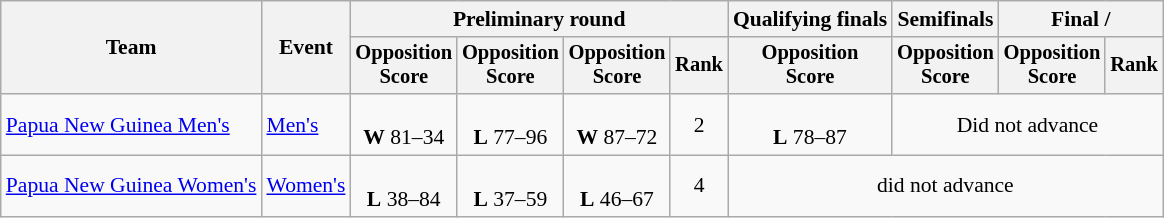<table class=wikitable style=font-size:90%;text-align:center>
<tr>
<th rowspan=2>Team</th>
<th rowspan=2>Event</th>
<th colspan=4>Preliminary round</th>
<th>Qualifying finals</th>
<th>Semifinals</th>
<th colspan=2>Final / </th>
</tr>
<tr style=font-size:95%>
<th>Opposition<br>Score</th>
<th>Opposition<br>Score</th>
<th>Opposition<br>Score</th>
<th>Rank</th>
<th>Opposition<br>Score</th>
<th>Opposition<br>Score</th>
<th>Opposition<br>Score</th>
<th>Rank</th>
</tr>
<tr>
<td align=left><a href='#'>Papua New Guinea Men's</a></td>
<td align=left><a href='#'>Men's</a></td>
<td><br><strong>W</strong> 81–34</td>
<td><br><strong>L</strong> 77–96</td>
<td><br><strong>W</strong> 87–72</td>
<td>2</td>
<td><br><strong>L</strong> 78–87</td>
<td colspan=3>Did not advance</td>
</tr>
<tr>
<td align=left><a href='#'>Papua New Guinea Women's</a></td>
<td align=left><a href='#'>Women's</a></td>
<td><br> <strong>L</strong> 38–84</td>
<td><br><strong>L</strong> 37–59</td>
<td><br><strong>L</strong> 46–67</td>
<td>4</td>
<td colspan=4>did not advance</td>
</tr>
</table>
